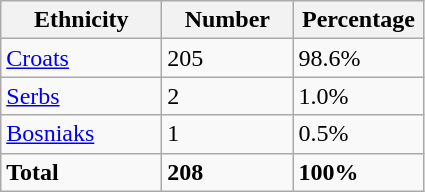<table class="wikitable">
<tr>
<th width="100px">Ethnicity</th>
<th width="80px">Number</th>
<th width="80px">Percentage</th>
</tr>
<tr>
<td><a href='#'>Croats</a></td>
<td>205</td>
<td>98.6%</td>
</tr>
<tr>
<td><a href='#'>Serbs</a></td>
<td>2</td>
<td>1.0%</td>
</tr>
<tr>
<td><a href='#'>Bosniaks</a></td>
<td>1</td>
<td>0.5%</td>
</tr>
<tr>
<td><strong>Total</strong></td>
<td><strong>208</strong></td>
<td><strong>100%</strong></td>
</tr>
</table>
